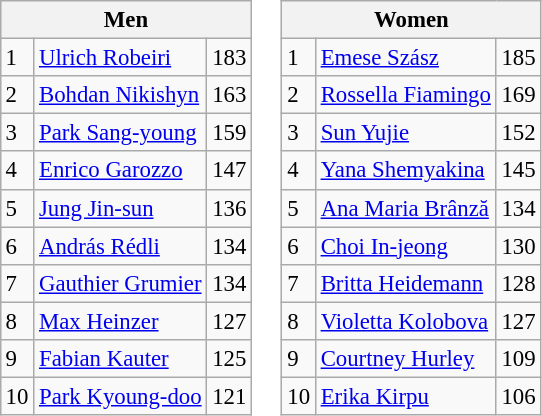<table style="margin:1em auto; vertical-align:top;">
<tr>
<td><br><table class="wikitable" style="font-size: 95%">
<tr>
<th colspan="3">Men</th>
</tr>
<tr>
<td>1</td>
<td> <a href='#'>Ulrich Robeiri</a></td>
<td>183</td>
</tr>
<tr>
<td>2</td>
<td> <a href='#'>Bohdan Nikishyn</a></td>
<td>163</td>
</tr>
<tr>
<td>3</td>
<td> <a href='#'>Park Sang-young</a></td>
<td>159</td>
</tr>
<tr>
<td>4</td>
<td> <a href='#'>Enrico Garozzo</a></td>
<td>147</td>
</tr>
<tr>
<td>5</td>
<td> <a href='#'>Jung Jin-sun</a></td>
<td>136</td>
</tr>
<tr>
<td>6</td>
<td> <a href='#'>András Rédli</a></td>
<td>134</td>
</tr>
<tr>
<td>7</td>
<td> <a href='#'>Gauthier Grumier</a></td>
<td>134</td>
</tr>
<tr>
<td>8</td>
<td> <a href='#'>Max Heinzer</a></td>
<td>127</td>
</tr>
<tr>
<td>9</td>
<td> <a href='#'>Fabian Kauter</a></td>
<td>125</td>
</tr>
<tr>
<td>10</td>
<td> <a href='#'>Park Kyoung-doo</a></td>
<td>121</td>
</tr>
</table>
</td>
<td><br><table class="wikitable" style="font-size: 95%">
<tr>
<th colspan="3">Women</th>
</tr>
<tr>
<td>1</td>
<td> <a href='#'>Emese Szász</a></td>
<td>185</td>
</tr>
<tr>
<td>2</td>
<td> <a href='#'>Rossella Fiamingo</a></td>
<td>169</td>
</tr>
<tr>
<td>3</td>
<td> <a href='#'>Sun Yujie</a></td>
<td>152</td>
</tr>
<tr>
<td>4</td>
<td> <a href='#'>Yana Shemyakina</a></td>
<td>145</td>
</tr>
<tr>
<td>5</td>
<td> <a href='#'>Ana Maria Brânză</a></td>
<td>134</td>
</tr>
<tr>
<td>6</td>
<td> <a href='#'>Choi In-jeong</a></td>
<td>130</td>
</tr>
<tr>
<td>7</td>
<td> <a href='#'>Britta Heidemann</a></td>
<td>128</td>
</tr>
<tr>
<td>8</td>
<td> <a href='#'>Violetta Kolobova</a></td>
<td>127</td>
</tr>
<tr>
<td>9</td>
<td> <a href='#'>Courtney Hurley</a></td>
<td>109</td>
</tr>
<tr>
<td>10</td>
<td> <a href='#'>Erika Kirpu</a></td>
<td>106</td>
</tr>
</table>
</td>
<td></td>
</tr>
</table>
